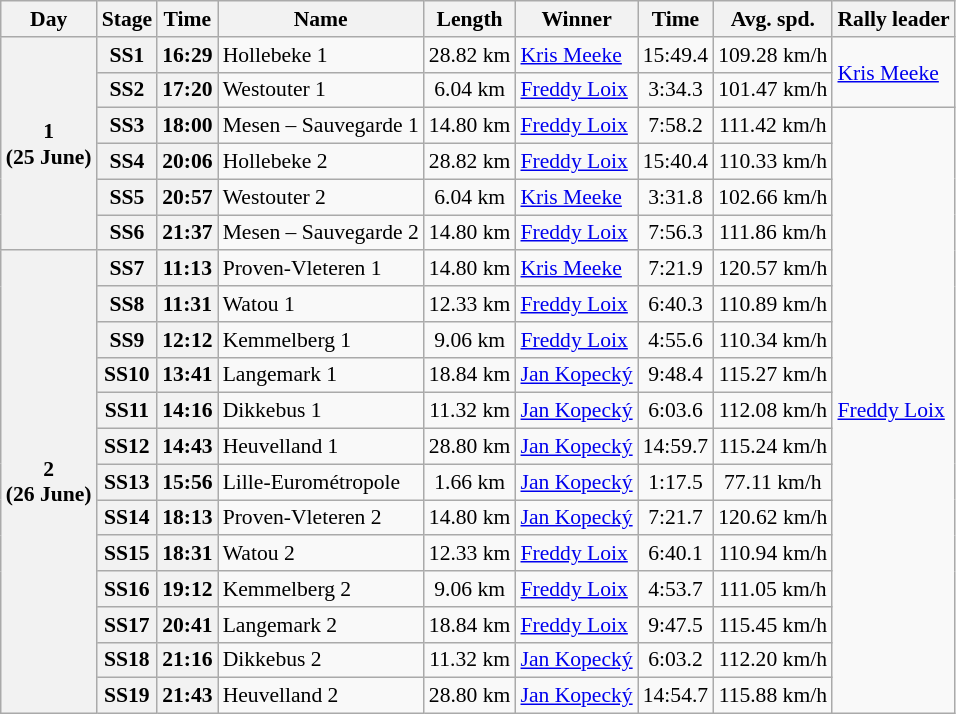<table class="wikitable" style="text-align: center; font-size: 90%; max-width: 950px;">
<tr>
<th>Day</th>
<th>Stage</th>
<th>Time</th>
<th>Name</th>
<th>Length</th>
<th>Winner</th>
<th>Time</th>
<th>Avg. spd.</th>
<th>Rally leader</th>
</tr>
<tr>
<th rowspan="6">1<br>(25 June)</th>
<th>SS1</th>
<th>16:29</th>
<td align=left>Hollebeke 1</td>
<td>28.82 km</td>
<td align=left> <a href='#'>Kris Meeke</a></td>
<td>15:49.4</td>
<td>109.28 km/h</td>
<td align=left rowspan="2"> <a href='#'>Kris Meeke</a></td>
</tr>
<tr>
<th>SS2</th>
<th>17:20</th>
<td align=left>Westouter 1</td>
<td>6.04 km</td>
<td align=left> <a href='#'>Freddy Loix</a></td>
<td>3:34.3</td>
<td>101.47 km/h</td>
</tr>
<tr>
<th>SS3</th>
<th>18:00</th>
<td align=left>Mesen – Sauvegarde 1</td>
<td>14.80 km</td>
<td align=left> <a href='#'>Freddy Loix</a></td>
<td>7:58.2</td>
<td>111.42 km/h</td>
<td align=left rowspan="17"> <a href='#'>Freddy Loix</a></td>
</tr>
<tr>
<th>SS4</th>
<th>20:06</th>
<td align=left>Hollebeke 2</td>
<td>28.82 km</td>
<td align=left> <a href='#'>Freddy Loix</a></td>
<td>15:40.4</td>
<td>110.33 km/h</td>
</tr>
<tr>
<th>SS5</th>
<th>20:57</th>
<td align=left>Westouter 2</td>
<td>6.04 km</td>
<td align=left> <a href='#'>Kris Meeke</a></td>
<td>3:31.8</td>
<td>102.66 km/h</td>
</tr>
<tr>
<th>SS6</th>
<th>21:37</th>
<td align=left>Mesen – Sauvegarde 2</td>
<td>14.80 km</td>
<td align=left> <a href='#'>Freddy Loix</a></td>
<td>7:56.3</td>
<td>111.86 km/h</td>
</tr>
<tr>
<th rowspan="13">2<br>(26 June)</th>
<th>SS7</th>
<th>11:13</th>
<td align=left>Proven-Vleteren 1</td>
<td>14.80 km</td>
<td align=left> <a href='#'>Kris Meeke</a></td>
<td>7:21.9</td>
<td>120.57 km/h</td>
</tr>
<tr>
<th>SS8</th>
<th>11:31</th>
<td align=left>Watou 1</td>
<td>12.33 km</td>
<td align=left> <a href='#'>Freddy Loix</a></td>
<td>6:40.3</td>
<td>110.89 km/h</td>
</tr>
<tr>
<th>SS9</th>
<th>12:12</th>
<td align=left>Kemmelberg 1</td>
<td>9.06 km</td>
<td align=left> <a href='#'>Freddy Loix</a></td>
<td>4:55.6</td>
<td>110.34 km/h</td>
</tr>
<tr>
<th>SS10</th>
<th>13:41</th>
<td align=left>Langemark 1</td>
<td>18.84 km</td>
<td align=left> <a href='#'>Jan Kopecký</a></td>
<td>9:48.4</td>
<td>115.27 km/h</td>
</tr>
<tr>
<th>SS11</th>
<th>14:16</th>
<td align=left>Dikkebus 1</td>
<td>11.32 km</td>
<td align=left> <a href='#'>Jan Kopecký</a></td>
<td>6:03.6</td>
<td>112.08 km/h</td>
</tr>
<tr>
<th>SS12</th>
<th>14:43</th>
<td align=left>Heuvelland 1</td>
<td>28.80 km</td>
<td align=left> <a href='#'>Jan Kopecký</a></td>
<td>14:59.7</td>
<td>115.24 km/h</td>
</tr>
<tr>
<th>SS13</th>
<th>15:56</th>
<td align=left>Lille-Eurométropole</td>
<td>1.66 km</td>
<td align=left> <a href='#'>Jan Kopecký</a></td>
<td>1:17.5</td>
<td>77.11 km/h</td>
</tr>
<tr>
<th>SS14</th>
<th>18:13</th>
<td align=left>Proven-Vleteren 2</td>
<td>14.80 km</td>
<td align=left> <a href='#'>Jan Kopecký</a></td>
<td>7:21.7</td>
<td>120.62 km/h</td>
</tr>
<tr>
<th>SS15</th>
<th>18:31</th>
<td align=left>Watou 2</td>
<td>12.33 km</td>
<td align=left> <a href='#'>Freddy Loix</a></td>
<td>6:40.1</td>
<td>110.94 km/h</td>
</tr>
<tr>
<th>SS16</th>
<th>19:12</th>
<td align=left>Kemmelberg 2</td>
<td>9.06 km</td>
<td align=left> <a href='#'>Freddy Loix</a></td>
<td>4:53.7</td>
<td>111.05 km/h</td>
</tr>
<tr>
<th>SS17</th>
<th>20:41</th>
<td align=left>Langemark 2</td>
<td>18.84 km</td>
<td align=left> <a href='#'>Freddy Loix</a></td>
<td>9:47.5</td>
<td>115.45 km/h</td>
</tr>
<tr>
<th>SS18</th>
<th>21:16</th>
<td align=left>Dikkebus 2</td>
<td>11.32 km</td>
<td align=left> <a href='#'>Jan Kopecký</a></td>
<td>6:03.2</td>
<td>112.20 km/h</td>
</tr>
<tr>
<th>SS19</th>
<th>21:43</th>
<td align=left>Heuvelland 2</td>
<td>28.80 km</td>
<td align=left> <a href='#'>Jan Kopecký</a></td>
<td>14:54.7</td>
<td>115.88 km/h</td>
</tr>
</table>
